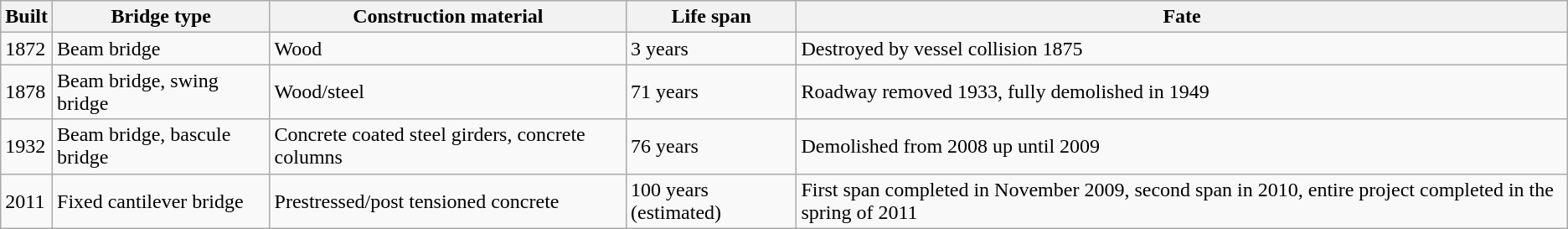<table class="wikitable">
<tr>
<th>Built</th>
<th>Bridge type</th>
<th>Construction material</th>
<th>Life span</th>
<th>Fate</th>
</tr>
<tr>
<td>1872</td>
<td>Beam bridge</td>
<td>Wood</td>
<td>3 years</td>
<td>Destroyed by vessel collision 1875</td>
</tr>
<tr>
<td>1878</td>
<td>Beam bridge, swing bridge</td>
<td>Wood/steel</td>
<td>71 years</td>
<td>Roadway removed 1933, fully demolished in 1949</td>
</tr>
<tr>
<td>1932</td>
<td>Beam bridge, bascule bridge</td>
<td>Concrete coated steel girders, concrete columns</td>
<td>76 years</td>
<td>Demolished from 2008 up until 2009</td>
</tr>
<tr>
<td>2011</td>
<td>Fixed cantilever bridge</td>
<td>Prestressed/post tensioned concrete</td>
<td>100 years (estimated)</td>
<td>First span completed in November 2009, second span in 2010, entire project completed in the spring of 2011</td>
</tr>
</table>
